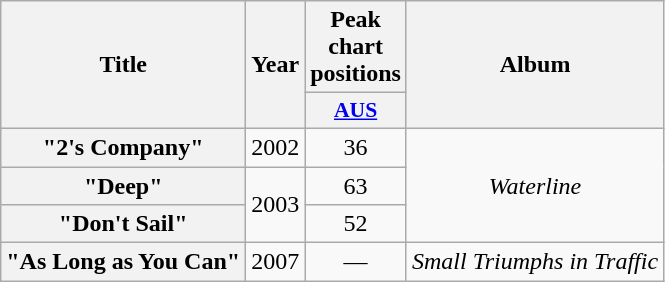<table class="wikitable plainrowheaders" style="text-align:center;">
<tr>
<th scope="col" rowspan="2">Title</th>
<th scope="col" rowspan="2">Year</th>
<th scope="col" colspan="1">Peak chart positions</th>
<th scope="col" rowspan="2">Album</th>
</tr>
<tr>
<th scope="col" style="width:3em;font-size:90%;"><a href='#'>AUS</a><br></th>
</tr>
<tr>
<th scope="row">"2's Company"</th>
<td>2002</td>
<td>36</td>
<td rowspan="3"><em>Waterline</em></td>
</tr>
<tr>
<th scope="row">"Deep"</th>
<td rowspan="2">2003</td>
<td>63</td>
</tr>
<tr>
<th scope="row">"Don't Sail"</th>
<td>52</td>
</tr>
<tr>
<th scope="row">"As Long as You Can"</th>
<td>2007</td>
<td>—</td>
<td><em>Small Triumphs in Traffic</em></td>
</tr>
</table>
